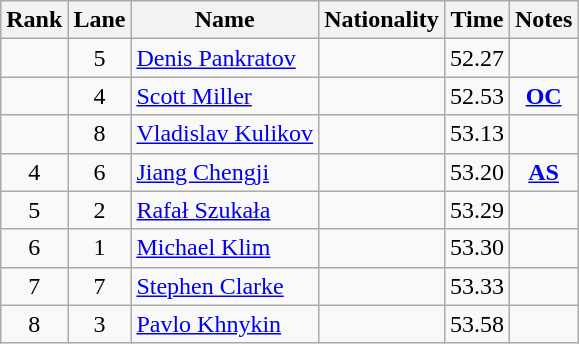<table class="wikitable sortable" style="text-align:center">
<tr>
<th>Rank</th>
<th>Lane</th>
<th>Name</th>
<th>Nationality</th>
<th>Time</th>
<th>Notes</th>
</tr>
<tr>
<td></td>
<td>5</td>
<td align=left><a href='#'>Denis Pankratov</a></td>
<td align=left></td>
<td>52.27</td>
<td></td>
</tr>
<tr>
<td></td>
<td>4</td>
<td align=left><a href='#'>Scott Miller</a></td>
<td align=left></td>
<td>52.53</td>
<td><strong><a href='#'>OC</a></strong></td>
</tr>
<tr>
<td></td>
<td>8</td>
<td align=left><a href='#'>Vladislav Kulikov</a></td>
<td align=left></td>
<td>53.13</td>
<td></td>
</tr>
<tr>
<td>4</td>
<td>6</td>
<td align=left><a href='#'>Jiang Chengji</a></td>
<td align=left></td>
<td>53.20</td>
<td><strong><a href='#'>AS</a></strong></td>
</tr>
<tr>
<td>5</td>
<td>2</td>
<td align=left><a href='#'>Rafał Szukała</a></td>
<td align=left></td>
<td>53.29</td>
<td></td>
</tr>
<tr>
<td>6</td>
<td>1</td>
<td align=left><a href='#'>Michael Klim</a></td>
<td align=left></td>
<td>53.30</td>
<td></td>
</tr>
<tr>
<td>7</td>
<td>7</td>
<td align=left><a href='#'>Stephen Clarke</a></td>
<td align=left></td>
<td>53.33</td>
<td></td>
</tr>
<tr>
<td>8</td>
<td>3</td>
<td align=left><a href='#'>Pavlo Khnykin</a></td>
<td align=left></td>
<td>53.58</td>
<td></td>
</tr>
</table>
